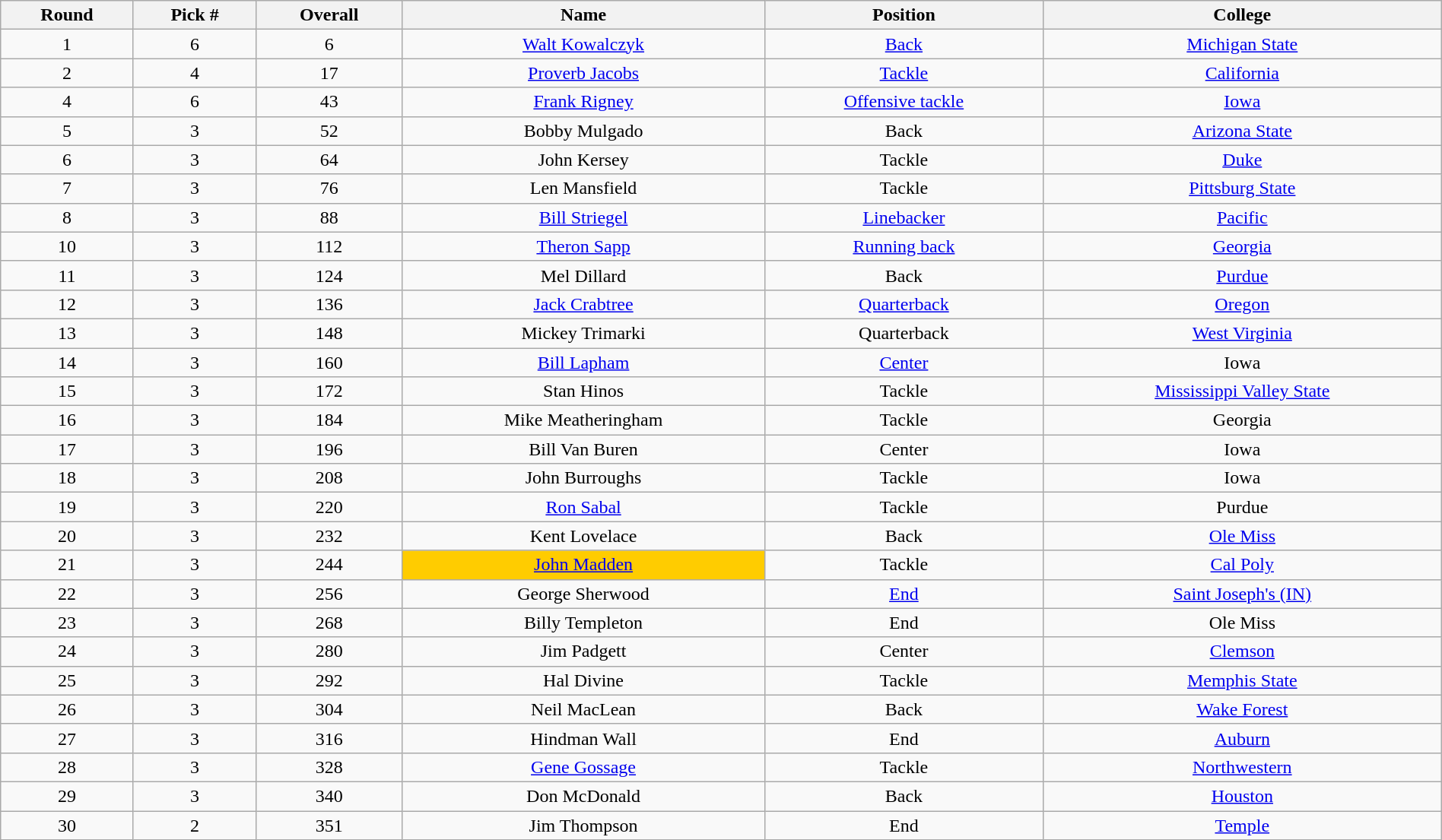<table class="wikitable sortable sortable" style="width: 100%; text-align:center">
<tr>
<th>Round</th>
<th>Pick #</th>
<th>Overall</th>
<th>Name</th>
<th>Position</th>
<th>College</th>
</tr>
<tr>
<td>1</td>
<td>6</td>
<td>6</td>
<td><a href='#'>Walt Kowalczyk</a></td>
<td><a href='#'>Back</a></td>
<td><a href='#'>Michigan State</a></td>
</tr>
<tr>
<td>2</td>
<td>4</td>
<td>17</td>
<td><a href='#'>Proverb Jacobs</a></td>
<td><a href='#'>Tackle</a></td>
<td><a href='#'>California</a></td>
</tr>
<tr>
<td>4</td>
<td>6</td>
<td>43</td>
<td><a href='#'>Frank Rigney</a></td>
<td><a href='#'>Offensive tackle</a></td>
<td><a href='#'>Iowa</a></td>
</tr>
<tr>
<td>5</td>
<td>3</td>
<td>52</td>
<td>Bobby Mulgado</td>
<td>Back</td>
<td><a href='#'>Arizona State</a></td>
</tr>
<tr>
<td>6</td>
<td>3</td>
<td>64</td>
<td>John Kersey</td>
<td>Tackle</td>
<td><a href='#'>Duke</a></td>
</tr>
<tr>
<td>7</td>
<td>3</td>
<td>76</td>
<td>Len Mansfield</td>
<td>Tackle</td>
<td><a href='#'>Pittsburg State</a></td>
</tr>
<tr>
<td>8</td>
<td>3</td>
<td>88</td>
<td><a href='#'>Bill Striegel</a></td>
<td><a href='#'>Linebacker</a></td>
<td><a href='#'>Pacific</a></td>
</tr>
<tr>
<td>10</td>
<td>3</td>
<td>112</td>
<td><a href='#'>Theron Sapp</a></td>
<td><a href='#'>Running back</a></td>
<td><a href='#'>Georgia</a></td>
</tr>
<tr>
<td>11</td>
<td>3</td>
<td>124</td>
<td>Mel Dillard</td>
<td>Back</td>
<td><a href='#'>Purdue</a></td>
</tr>
<tr>
<td>12</td>
<td>3</td>
<td>136</td>
<td><a href='#'>Jack Crabtree</a></td>
<td><a href='#'>Quarterback</a></td>
<td><a href='#'>Oregon</a></td>
</tr>
<tr>
<td>13</td>
<td>3</td>
<td>148</td>
<td>Mickey Trimarki</td>
<td>Quarterback</td>
<td><a href='#'>West Virginia</a></td>
</tr>
<tr>
<td>14</td>
<td>3</td>
<td>160</td>
<td><a href='#'>Bill Lapham</a></td>
<td><a href='#'>Center</a></td>
<td>Iowa</td>
</tr>
<tr>
<td>15</td>
<td>3</td>
<td>172</td>
<td>Stan Hinos</td>
<td>Tackle</td>
<td><a href='#'>Mississippi Valley State</a></td>
</tr>
<tr>
<td>16</td>
<td>3</td>
<td>184</td>
<td>Mike Meatheringham</td>
<td>Tackle</td>
<td>Georgia</td>
</tr>
<tr>
<td>17</td>
<td>3</td>
<td>196</td>
<td>Bill Van Buren</td>
<td>Center</td>
<td>Iowa</td>
</tr>
<tr>
<td>18</td>
<td>3</td>
<td>208</td>
<td>John Burroughs</td>
<td>Tackle</td>
<td>Iowa</td>
</tr>
<tr>
<td>19</td>
<td>3</td>
<td>220</td>
<td><a href='#'>Ron Sabal</a></td>
<td>Tackle</td>
<td>Purdue</td>
</tr>
<tr>
<td>20</td>
<td>3</td>
<td>232</td>
<td>Kent Lovelace</td>
<td>Back</td>
<td><a href='#'>Ole Miss</a></td>
</tr>
<tr>
<td>21</td>
<td>3</td>
<td>244</td>
<td bgcolor=#FFCC00><a href='#'>John Madden</a></td>
<td>Tackle</td>
<td><a href='#'>Cal Poly</a></td>
</tr>
<tr>
<td>22</td>
<td>3</td>
<td>256</td>
<td>George Sherwood</td>
<td><a href='#'>End</a></td>
<td><a href='#'>Saint Joseph's (IN)</a></td>
</tr>
<tr>
<td>23</td>
<td>3</td>
<td>268</td>
<td>Billy Templeton</td>
<td>End</td>
<td>Ole Miss</td>
</tr>
<tr>
<td>24</td>
<td>3</td>
<td>280</td>
<td>Jim Padgett</td>
<td>Center</td>
<td><a href='#'>Clemson</a></td>
</tr>
<tr>
<td>25</td>
<td>3</td>
<td>292</td>
<td>Hal Divine</td>
<td>Tackle</td>
<td><a href='#'>Memphis State</a></td>
</tr>
<tr>
<td>26</td>
<td>3</td>
<td>304</td>
<td>Neil MacLean</td>
<td>Back</td>
<td><a href='#'>Wake Forest</a></td>
</tr>
<tr>
<td>27</td>
<td>3</td>
<td>316</td>
<td>Hindman Wall</td>
<td>End</td>
<td><a href='#'>Auburn</a></td>
</tr>
<tr>
<td>28</td>
<td>3</td>
<td>328</td>
<td><a href='#'>Gene Gossage</a></td>
<td>Tackle</td>
<td><a href='#'>Northwestern</a></td>
</tr>
<tr>
<td>29</td>
<td>3</td>
<td>340</td>
<td>Don McDonald</td>
<td>Back</td>
<td><a href='#'>Houston</a></td>
</tr>
<tr>
<td>30</td>
<td>2</td>
<td>351</td>
<td>Jim Thompson</td>
<td>End</td>
<td><a href='#'>Temple</a></td>
</tr>
</table>
